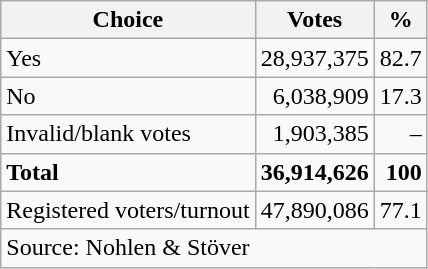<table class=wikitable style=text-align:right>
<tr>
<th>Choice</th>
<th>Votes</th>
<th>%</th>
</tr>
<tr>
<td align=left> Yes</td>
<td>28,937,375</td>
<td>82.7</td>
</tr>
<tr>
<td align=left>No</td>
<td>6,038,909</td>
<td>17.3</td>
</tr>
<tr>
<td align=left>Invalid/blank votes</td>
<td>1,903,385</td>
<td>–</td>
</tr>
<tr>
<td align=left><strong>Total</strong></td>
<td><strong>36,914,626</strong></td>
<td><strong>100</strong></td>
</tr>
<tr>
<td align=left>Registered voters/turnout</td>
<td>47,890,086</td>
<td>77.1</td>
</tr>
<tr>
<td align=left colspan=3>Source: Nohlen & Stöver</td>
</tr>
</table>
